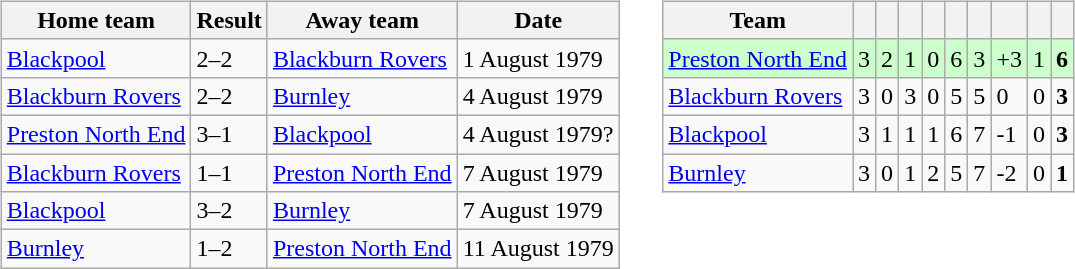<table>
<tr>
<td valign="top"><br><table class="wikitable">
<tr>
<th>Home team</th>
<th>Result</th>
<th>Away team</th>
<th>Date</th>
</tr>
<tr>
<td><a href='#'>Blackpool</a></td>
<td>2–2</td>
<td><a href='#'>Blackburn Rovers</a></td>
<td>1 August 1979</td>
</tr>
<tr>
<td><a href='#'>Blackburn Rovers</a></td>
<td>2–2</td>
<td><a href='#'>Burnley</a></td>
<td>4 August 1979</td>
</tr>
<tr>
<td><a href='#'>Preston North End</a></td>
<td>3–1</td>
<td><a href='#'>Blackpool</a></td>
<td>4 August 1979?</td>
</tr>
<tr>
<td><a href='#'>Blackburn Rovers</a></td>
<td>1–1</td>
<td><a href='#'>Preston North End</a></td>
<td>7 August 1979</td>
</tr>
<tr>
<td><a href='#'>Blackpool</a></td>
<td>3–2</td>
<td><a href='#'>Burnley</a></td>
<td>7 August 1979</td>
</tr>
<tr>
<td><a href='#'>Burnley</a></td>
<td>1–2</td>
<td><a href='#'>Preston North End</a></td>
<td>11 August 1979</td>
</tr>
</table>
</td>
<td> </td>
<td valign="top"><br><table class="wikitable">
<tr>
<th>Team</th>
<th></th>
<th></th>
<th></th>
<th></th>
<th></th>
<th></th>
<th></th>
<th></th>
<th></th>
</tr>
<tr bgcolor="#ccffcc">
<td align="left"><a href='#'>Preston North End</a></td>
<td>3</td>
<td>2</td>
<td>1</td>
<td>0</td>
<td>6</td>
<td>3</td>
<td>+3</td>
<td>1</td>
<td><strong>6</strong></td>
</tr>
<tr>
<td align="left"><a href='#'>Blackburn Rovers</a></td>
<td>3</td>
<td>0</td>
<td>3</td>
<td>0</td>
<td>5</td>
<td>5</td>
<td>0</td>
<td>0</td>
<td><strong>3</strong></td>
</tr>
<tr>
<td align="left"><a href='#'>Blackpool</a></td>
<td>3</td>
<td>1</td>
<td>1</td>
<td>1</td>
<td>6</td>
<td>7</td>
<td>-1</td>
<td>0</td>
<td><strong>3</strong></td>
</tr>
<tr>
<td align="left"><a href='#'>Burnley</a></td>
<td>3</td>
<td>0</td>
<td>1</td>
<td>2</td>
<td>5</td>
<td>7</td>
<td>-2</td>
<td>0</td>
<td><strong>1</strong></td>
</tr>
</table>
</td>
</tr>
</table>
